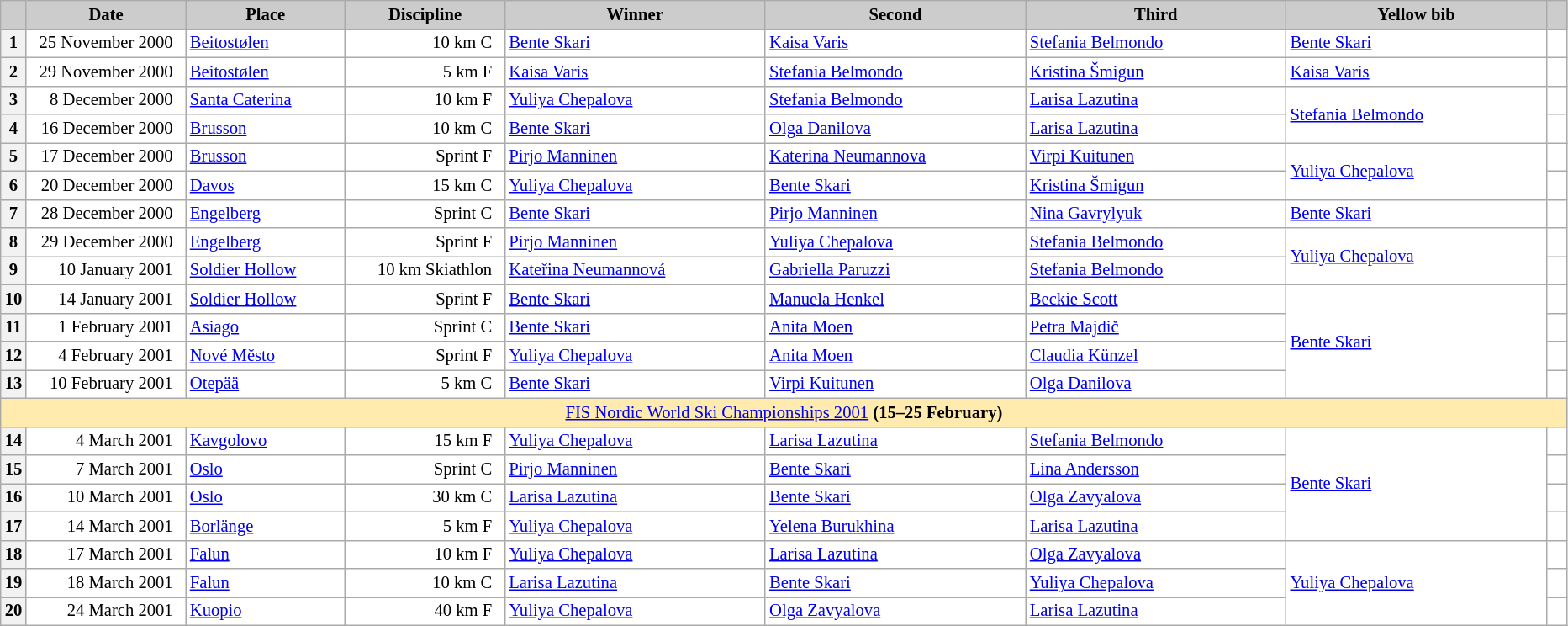<table class="wikitable plainrowheaders" style="background:#fff; font-size:86%; line-height:16px; border:grey solid 1px; border-collapse:collapse;">
<tr style="background:#ccc; text-align:center;">
<th scope="col" style="background:#ccc; width=20 px;"></th>
<th scope="col" style="background:#ccc; width:120px;">Date</th>
<th scope="col" style="background:#ccc; width:120px;">Place</th>
<th scope="col" style="background:#ccc; width:120px;">Discipline</th>
<th scope="col" style="background:#ccc; width:200px;">Winner</th>
<th scope="col" style="background:#ccc; width:200px;">Second</th>
<th scope="col" style="background:#ccc; width:200px;">Third</th>
<th scope="col" style="background:#ccc; width:200px;">Yellow bib</th>
<th scope="col" style="background:#ccc; width:10px;"></th>
</tr>
<tr>
<th>1</th>
<td align=right>25 November 2000  </td>
<td> <a href='#'>Beitostølen</a></td>
<td align=right>10 km C  </td>
<td> <a href='#'>Bente Skari</a></td>
<td> <a href='#'>Kaisa Varis</a></td>
<td> <a href='#'>Stefania Belmondo</a></td>
<td> <a href='#'>Bente Skari</a></td>
<td></td>
</tr>
<tr>
<th>2</th>
<td align=right>29 November 2000  </td>
<td> <a href='#'>Beitostølen</a></td>
<td align=right>5 km F  </td>
<td> <a href='#'>Kaisa Varis</a></td>
<td> <a href='#'>Stefania Belmondo</a></td>
<td> <a href='#'>Kristina Šmigun</a></td>
<td> <a href='#'>Kaisa Varis</a></td>
<td></td>
</tr>
<tr>
<th>3</th>
<td align=right>8 December 2000  </td>
<td> <a href='#'>Santa Caterina</a></td>
<td align=right>10 km F  </td>
<td> <a href='#'>Yuliya Chepalova</a></td>
<td> <a href='#'>Stefania Belmondo</a></td>
<td> <a href='#'>Larisa Lazutina</a></td>
<td rowspan="2"> <a href='#'>Stefania Belmondo</a></td>
<td></td>
</tr>
<tr>
<th>4</th>
<td align=right>16 December 2000  </td>
<td> <a href='#'>Brusson</a></td>
<td align=right>10 km C  </td>
<td> <a href='#'>Bente Skari</a></td>
<td> <a href='#'>Olga Danilova</a></td>
<td> <a href='#'>Larisa Lazutina</a></td>
<td></td>
</tr>
<tr>
<th>5</th>
<td align=right>17 December 2000  </td>
<td> <a href='#'>Brusson</a></td>
<td align=right>Sprint F  </td>
<td> <a href='#'>Pirjo Manninen</a></td>
<td> <a href='#'>Katerina Neumannova</a></td>
<td> <a href='#'>Virpi Kuitunen</a></td>
<td rowspan="2"> <a href='#'>Yuliya Chepalova</a></td>
<td></td>
</tr>
<tr>
<th>6</th>
<td align=right>20 December 2000  </td>
<td> <a href='#'>Davos</a></td>
<td align=right>15 km C  </td>
<td> <a href='#'>Yuliya Chepalova</a></td>
<td> <a href='#'>Bente Skari</a></td>
<td> <a href='#'>Kristina Šmigun</a></td>
<td></td>
</tr>
<tr>
<th>7</th>
<td align=right>28 December 2000  </td>
<td> <a href='#'>Engelberg</a></td>
<td align=right>Sprint C  </td>
<td> <a href='#'>Bente Skari</a></td>
<td> <a href='#'>Pirjo Manninen</a></td>
<td> <a href='#'>Nina Gavrylyuk</a></td>
<td> <a href='#'>Bente Skari</a></td>
<td></td>
</tr>
<tr>
<th>8</th>
<td align=right>29 December 2000  </td>
<td> <a href='#'>Engelberg</a></td>
<td align=right>Sprint F  </td>
<td> <a href='#'>Pirjo Manninen</a></td>
<td> <a href='#'>Yuliya Chepalova</a></td>
<td> <a href='#'>Stefania Belmondo</a></td>
<td rowspan="2"> <a href='#'>Yuliya Chepalova</a></td>
<td></td>
</tr>
<tr>
<th>9</th>
<td align=right>10 January 2001  </td>
<td> <a href='#'>Soldier Hollow</a></td>
<td align=right>10 km Skiathlon  </td>
<td> <a href='#'>Kateřina Neumannová</a></td>
<td> <a href='#'>Gabriella Paruzzi</a></td>
<td> <a href='#'>Stefania Belmondo</a></td>
<td></td>
</tr>
<tr>
<th>10</th>
<td align=right>14 January 2001  </td>
<td> <a href='#'>Soldier Hollow</a></td>
<td align=right>Sprint F  </td>
<td> <a href='#'>Bente Skari</a></td>
<td> <a href='#'>Manuela Henkel</a></td>
<td> <a href='#'>Beckie Scott</a></td>
<td rowspan="4"> <a href='#'>Bente Skari</a></td>
<td></td>
</tr>
<tr>
<th>11</th>
<td align=right>1 February 2001  </td>
<td> <a href='#'>Asiago</a></td>
<td align=right>Sprint C  </td>
<td> <a href='#'>Bente Skari</a></td>
<td> <a href='#'>Anita Moen</a></td>
<td> <a href='#'>Petra Majdič</a></td>
<td></td>
</tr>
<tr>
<th>12</th>
<td align=right>4 February 2001  </td>
<td> <a href='#'>Nové Město</a></td>
<td align=right>Sprint F  </td>
<td> <a href='#'>Yuliya Chepalova</a></td>
<td> <a href='#'>Anita Moen</a></td>
<td> <a href='#'>Claudia Künzel</a></td>
<td></td>
</tr>
<tr>
<th>13</th>
<td align=right>10 February 2001  </td>
<td> <a href='#'>Otepää</a></td>
<td align=right>5 km C  </td>
<td> <a href='#'>Bente Skari</a></td>
<td> <a href='#'>Virpi Kuitunen</a></td>
<td> <a href='#'>Olga Danilova</a></td>
<td></td>
</tr>
<tr style="background:#FFEBAD">
<td colspan="9" align="center"><a href='#'>FIS Nordic World Ski Championships 2001</a> <strong>(15–25 February)</strong></td>
</tr>
<tr>
<th>14</th>
<td align=right>4 March 2001  </td>
<td> <a href='#'>Kavgolovo</a></td>
<td align=right>15 km F  </td>
<td> <a href='#'>Yuliya Chepalova</a></td>
<td> <a href='#'>Larisa Lazutina</a></td>
<td> <a href='#'>Stefania Belmondo</a></td>
<td rowspan="4"> <a href='#'>Bente Skari</a></td>
<td></td>
</tr>
<tr>
<th>15</th>
<td align=right>7 March 2001  </td>
<td> <a href='#'>Oslo</a></td>
<td align=right>Sprint C  </td>
<td> <a href='#'>Pirjo Manninen</a></td>
<td> <a href='#'>Bente Skari</a></td>
<td> <a href='#'>Lina Andersson</a></td>
<td></td>
</tr>
<tr>
<th>16</th>
<td align=right>10 March 2001  </td>
<td> <a href='#'>Oslo</a></td>
<td align=right>30 km C  </td>
<td> <a href='#'>Larisa Lazutina</a></td>
<td> <a href='#'>Bente Skari</a></td>
<td> <a href='#'>Olga Zavyalova</a></td>
<td></td>
</tr>
<tr>
<th>17</th>
<td align=right>14 March 2001  </td>
<td> <a href='#'>Borlänge</a></td>
<td align=right>5 km F  </td>
<td> <a href='#'>Yuliya Chepalova</a></td>
<td> <a href='#'>Yelena Burukhina</a></td>
<td> <a href='#'>Larisa Lazutina</a></td>
<td></td>
</tr>
<tr>
<th>18</th>
<td align=right>17 March 2001  </td>
<td> <a href='#'>Falun</a></td>
<td align=right>10 km F  </td>
<td> <a href='#'>Yuliya Chepalova</a></td>
<td> <a href='#'>Larisa Lazutina</a></td>
<td> <a href='#'>Olga Zavyalova</a></td>
<td rowspan="3"> <a href='#'>Yuliya Chepalova</a></td>
<td></td>
</tr>
<tr>
<th>19</th>
<td align=right>18 March 2001  </td>
<td> <a href='#'>Falun</a></td>
<td align=right>10 km C  </td>
<td> <a href='#'>Larisa Lazutina</a></td>
<td> <a href='#'>Bente Skari</a></td>
<td> <a href='#'>Yuliya Chepalova</a></td>
<td></td>
</tr>
<tr>
<th>20</th>
<td align=right>24 March 2001  </td>
<td> <a href='#'>Kuopio</a></td>
<td align=right>40 km F  </td>
<td> <a href='#'>Yuliya Chepalova</a></td>
<td> <a href='#'>Olga Zavyalova</a></td>
<td> <a href='#'>Larisa Lazutina</a></td>
<td></td>
</tr>
</table>
